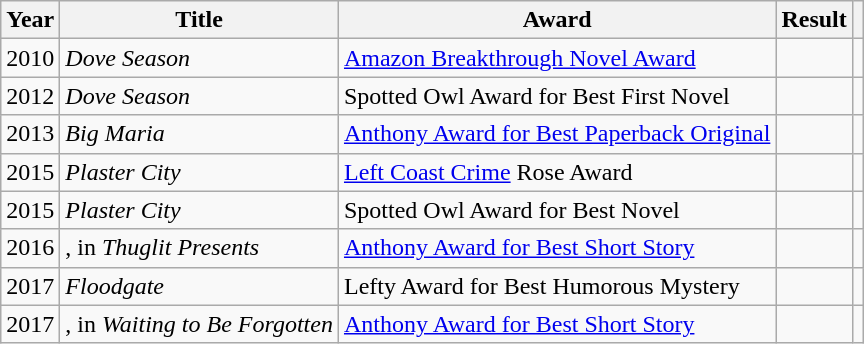<table class="wikitable">
<tr>
<th>Year</th>
<th>Title</th>
<th>Award</th>
<th>Result</th>
<th></th>
</tr>
<tr>
<td>2010</td>
<td><em>Dove Season</em></td>
<td><a href='#'>Amazon Breakthrough Novel Award</a></td>
<td></td>
<td></td>
</tr>
<tr>
<td>2012</td>
<td><em>Dove Season</em></td>
<td>Spotted Owl Award for Best First Novel</td>
<td></td>
<td></td>
</tr>
<tr>
<td>2013</td>
<td><em>Big Maria</em></td>
<td><a href='#'>Anthony Award for Best Paperback Original</a></td>
<td></td>
<td></td>
</tr>
<tr>
<td>2015</td>
<td><em>Plaster City</em></td>
<td><a href='#'>Left Coast Crime</a> Rose Award</td>
<td></td>
<td></td>
</tr>
<tr>
<td>2015</td>
<td><em>Plaster City</em></td>
<td>Spotted Owl Award for Best Novel</td>
<td></td>
<td></td>
</tr>
<tr>
<td>2016</td>
<td>, in <em>Thuglit Presents</em></td>
<td><a href='#'>Anthony Award for Best Short Story</a></td>
<td></td>
<td></td>
</tr>
<tr>
<td>2017</td>
<td><em>Floodgate</em></td>
<td>Lefty Award for Best Humorous Mystery</td>
<td></td>
<td></td>
</tr>
<tr>
<td>2017</td>
<td>, in <em>Waiting to Be Forgotten</em></td>
<td><a href='#'>Anthony Award for Best Short Story</a></td>
<td></td>
<td></td>
</tr>
</table>
